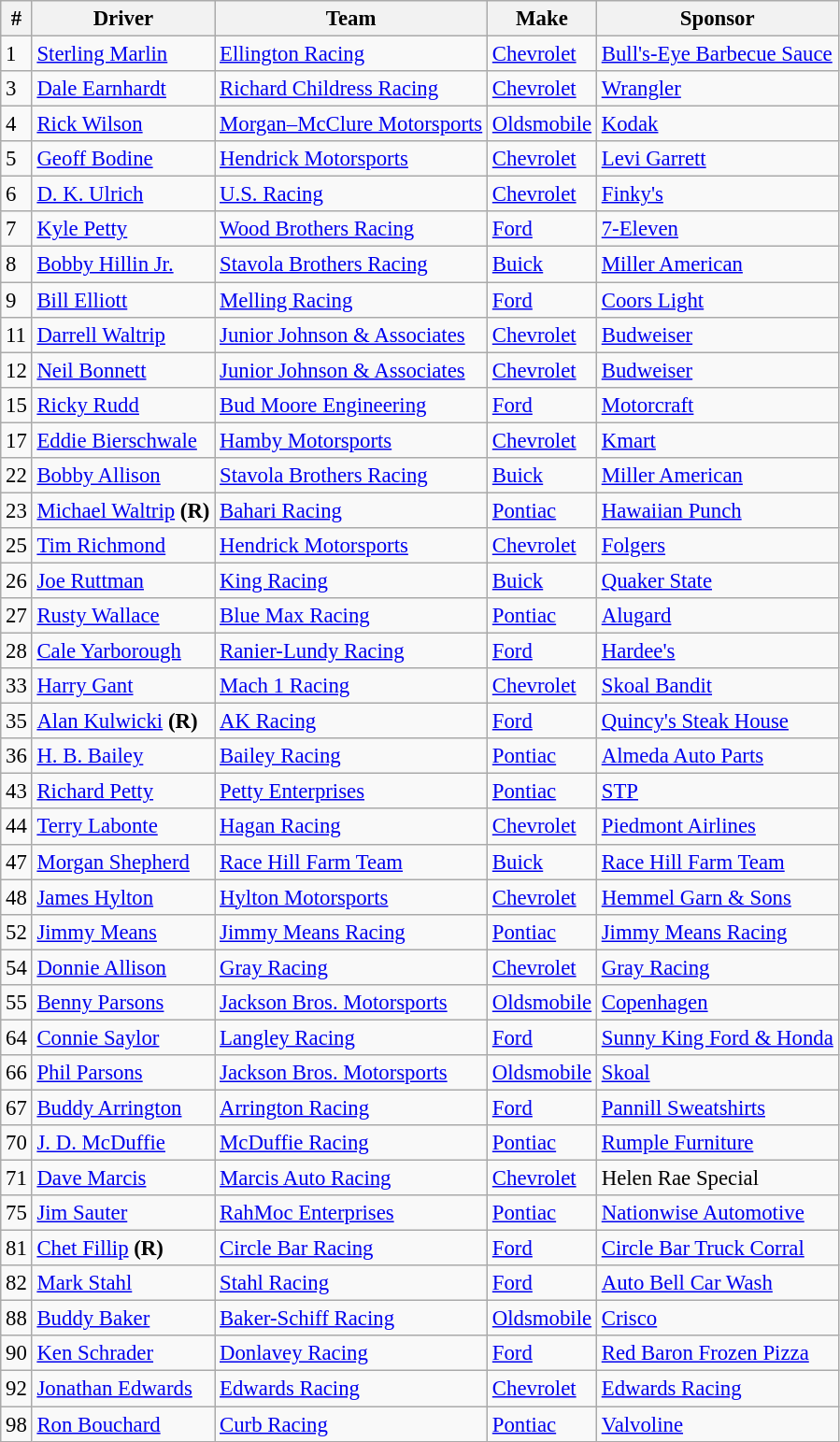<table class="wikitable" style="font-size:95%">
<tr>
<th>#</th>
<th>Driver</th>
<th>Team</th>
<th>Make</th>
<th>Sponsor</th>
</tr>
<tr>
<td>1</td>
<td><a href='#'>Sterling Marlin</a></td>
<td><a href='#'>Ellington Racing</a></td>
<td><a href='#'>Chevrolet</a></td>
<td><a href='#'>Bull's-Eye Barbecue Sauce</a></td>
</tr>
<tr>
<td>3</td>
<td><a href='#'>Dale Earnhardt</a></td>
<td><a href='#'>Richard Childress Racing</a></td>
<td><a href='#'>Chevrolet</a></td>
<td><a href='#'>Wrangler</a></td>
</tr>
<tr>
<td>4</td>
<td><a href='#'>Rick Wilson</a></td>
<td><a href='#'>Morgan–McClure Motorsports</a></td>
<td><a href='#'>Oldsmobile</a></td>
<td><a href='#'>Kodak</a></td>
</tr>
<tr>
<td>5</td>
<td><a href='#'>Geoff Bodine</a></td>
<td><a href='#'>Hendrick Motorsports</a></td>
<td><a href='#'>Chevrolet</a></td>
<td><a href='#'>Levi Garrett</a></td>
</tr>
<tr>
<td>6</td>
<td><a href='#'>D. K. Ulrich</a></td>
<td><a href='#'>U.S. Racing</a></td>
<td><a href='#'>Chevrolet</a></td>
<td><a href='#'>Finky's</a></td>
</tr>
<tr>
<td>7</td>
<td><a href='#'>Kyle Petty</a></td>
<td><a href='#'>Wood Brothers Racing</a></td>
<td><a href='#'>Ford</a></td>
<td><a href='#'>7-Eleven</a></td>
</tr>
<tr>
<td>8</td>
<td><a href='#'>Bobby Hillin Jr.</a></td>
<td><a href='#'>Stavola Brothers Racing</a></td>
<td><a href='#'>Buick</a></td>
<td><a href='#'>Miller American</a></td>
</tr>
<tr>
<td>9</td>
<td><a href='#'>Bill Elliott</a></td>
<td><a href='#'>Melling Racing</a></td>
<td><a href='#'>Ford</a></td>
<td><a href='#'>Coors Light</a></td>
</tr>
<tr>
<td>11</td>
<td><a href='#'>Darrell Waltrip</a></td>
<td><a href='#'>Junior Johnson & Associates</a></td>
<td><a href='#'>Chevrolet</a></td>
<td><a href='#'>Budweiser</a></td>
</tr>
<tr>
<td>12</td>
<td><a href='#'>Neil Bonnett</a></td>
<td><a href='#'>Junior Johnson & Associates</a></td>
<td><a href='#'>Chevrolet</a></td>
<td><a href='#'>Budweiser</a></td>
</tr>
<tr>
<td>15</td>
<td><a href='#'>Ricky Rudd</a></td>
<td><a href='#'>Bud Moore Engineering</a></td>
<td><a href='#'>Ford</a></td>
<td><a href='#'>Motorcraft</a></td>
</tr>
<tr>
<td>17</td>
<td><a href='#'>Eddie Bierschwale</a></td>
<td><a href='#'>Hamby Motorsports</a></td>
<td><a href='#'>Chevrolet</a></td>
<td><a href='#'>Kmart</a></td>
</tr>
<tr>
<td>22</td>
<td><a href='#'>Bobby Allison</a></td>
<td><a href='#'>Stavola Brothers Racing</a></td>
<td><a href='#'>Buick</a></td>
<td><a href='#'>Miller American</a></td>
</tr>
<tr>
<td>23</td>
<td><a href='#'>Michael Waltrip</a> <strong>(R)</strong></td>
<td><a href='#'>Bahari Racing</a></td>
<td><a href='#'>Pontiac</a></td>
<td><a href='#'>Hawaiian Punch</a></td>
</tr>
<tr>
<td>25</td>
<td><a href='#'>Tim Richmond</a></td>
<td><a href='#'>Hendrick Motorsports</a></td>
<td><a href='#'>Chevrolet</a></td>
<td><a href='#'>Folgers</a></td>
</tr>
<tr>
<td>26</td>
<td><a href='#'>Joe Ruttman</a></td>
<td><a href='#'>King Racing</a></td>
<td><a href='#'>Buick</a></td>
<td><a href='#'>Quaker State</a></td>
</tr>
<tr>
<td>27</td>
<td><a href='#'>Rusty Wallace</a></td>
<td><a href='#'>Blue Max Racing</a></td>
<td><a href='#'>Pontiac</a></td>
<td><a href='#'>Alugard</a></td>
</tr>
<tr>
<td>28</td>
<td><a href='#'>Cale Yarborough</a></td>
<td><a href='#'>Ranier-Lundy Racing</a></td>
<td><a href='#'>Ford</a></td>
<td><a href='#'>Hardee's</a></td>
</tr>
<tr>
<td>33</td>
<td><a href='#'>Harry Gant</a></td>
<td><a href='#'>Mach 1 Racing</a></td>
<td><a href='#'>Chevrolet</a></td>
<td><a href='#'>Skoal Bandit</a></td>
</tr>
<tr>
<td>35</td>
<td><a href='#'>Alan Kulwicki</a> <strong>(R)</strong></td>
<td><a href='#'>AK Racing</a></td>
<td><a href='#'>Ford</a></td>
<td><a href='#'>Quincy's Steak House</a></td>
</tr>
<tr>
<td>36</td>
<td><a href='#'>H. B. Bailey</a></td>
<td><a href='#'>Bailey Racing</a></td>
<td><a href='#'>Pontiac</a></td>
<td><a href='#'>Almeda Auto Parts</a></td>
</tr>
<tr>
<td>43</td>
<td><a href='#'>Richard Petty</a></td>
<td><a href='#'>Petty Enterprises</a></td>
<td><a href='#'>Pontiac</a></td>
<td><a href='#'>STP</a></td>
</tr>
<tr>
<td>44</td>
<td><a href='#'>Terry Labonte</a></td>
<td><a href='#'>Hagan Racing</a></td>
<td><a href='#'>Chevrolet</a></td>
<td><a href='#'>Piedmont Airlines</a></td>
</tr>
<tr>
<td>47</td>
<td><a href='#'>Morgan Shepherd</a></td>
<td><a href='#'>Race Hill Farm Team</a></td>
<td><a href='#'>Buick</a></td>
<td><a href='#'>Race Hill Farm Team</a></td>
</tr>
<tr>
<td>48</td>
<td><a href='#'>James Hylton</a></td>
<td><a href='#'>Hylton Motorsports</a></td>
<td><a href='#'>Chevrolet</a></td>
<td><a href='#'>Hemmel Garn & Sons</a></td>
</tr>
<tr>
<td>52</td>
<td><a href='#'>Jimmy Means</a></td>
<td><a href='#'>Jimmy Means Racing</a></td>
<td><a href='#'>Pontiac</a></td>
<td><a href='#'>Jimmy Means Racing</a></td>
</tr>
<tr>
<td>54</td>
<td><a href='#'>Donnie Allison</a></td>
<td><a href='#'>Gray Racing</a></td>
<td><a href='#'>Chevrolet</a></td>
<td><a href='#'>Gray Racing</a></td>
</tr>
<tr>
<td>55</td>
<td><a href='#'>Benny Parsons</a></td>
<td><a href='#'>Jackson Bros. Motorsports</a></td>
<td><a href='#'>Oldsmobile</a></td>
<td><a href='#'>Copenhagen</a></td>
</tr>
<tr>
<td>64</td>
<td><a href='#'>Connie Saylor</a></td>
<td><a href='#'>Langley Racing</a></td>
<td><a href='#'>Ford</a></td>
<td><a href='#'>Sunny King Ford & Honda</a></td>
</tr>
<tr>
<td>66</td>
<td><a href='#'>Phil Parsons</a></td>
<td><a href='#'>Jackson Bros. Motorsports</a></td>
<td><a href='#'>Oldsmobile</a></td>
<td><a href='#'>Skoal</a></td>
</tr>
<tr>
<td>67</td>
<td><a href='#'>Buddy Arrington</a></td>
<td><a href='#'>Arrington Racing</a></td>
<td><a href='#'>Ford</a></td>
<td><a href='#'>Pannill Sweatshirts</a></td>
</tr>
<tr>
<td>70</td>
<td><a href='#'>J. D. McDuffie</a></td>
<td><a href='#'>McDuffie Racing</a></td>
<td><a href='#'>Pontiac</a></td>
<td><a href='#'>Rumple Furniture</a></td>
</tr>
<tr>
<td>71</td>
<td><a href='#'>Dave Marcis</a></td>
<td><a href='#'>Marcis Auto Racing</a></td>
<td><a href='#'>Chevrolet</a></td>
<td>Helen Rae Special</td>
</tr>
<tr>
<td>75</td>
<td><a href='#'>Jim Sauter</a></td>
<td><a href='#'>RahMoc Enterprises</a></td>
<td><a href='#'>Pontiac</a></td>
<td><a href='#'>Nationwise Automotive</a></td>
</tr>
<tr>
<td>81</td>
<td><a href='#'>Chet Fillip</a> <strong>(R)</strong></td>
<td><a href='#'>Circle Bar Racing</a></td>
<td><a href='#'>Ford</a></td>
<td><a href='#'>Circle Bar Truck Corral</a></td>
</tr>
<tr>
<td>82</td>
<td><a href='#'>Mark Stahl</a></td>
<td><a href='#'>Stahl Racing</a></td>
<td><a href='#'>Ford</a></td>
<td><a href='#'>Auto Bell Car Wash</a></td>
</tr>
<tr>
<td>88</td>
<td><a href='#'>Buddy Baker</a></td>
<td><a href='#'>Baker-Schiff Racing</a></td>
<td><a href='#'>Oldsmobile</a></td>
<td><a href='#'>Crisco</a></td>
</tr>
<tr>
<td>90</td>
<td><a href='#'>Ken Schrader</a></td>
<td><a href='#'>Donlavey Racing</a></td>
<td><a href='#'>Ford</a></td>
<td><a href='#'>Red Baron Frozen Pizza</a></td>
</tr>
<tr>
<td>92</td>
<td><a href='#'>Jonathan Edwards</a></td>
<td><a href='#'>Edwards Racing</a></td>
<td><a href='#'>Chevrolet</a></td>
<td><a href='#'>Edwards Racing</a></td>
</tr>
<tr>
<td>98</td>
<td><a href='#'>Ron Bouchard</a></td>
<td><a href='#'>Curb Racing</a></td>
<td><a href='#'>Pontiac</a></td>
<td><a href='#'>Valvoline</a></td>
</tr>
</table>
